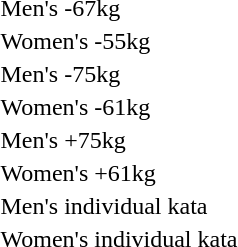<table>
<tr>
<td rowspan="2">Men's -67kg</td>
<td rowspan="2"></td>
<td rowspan="2"></td>
<td></td>
</tr>
<tr>
<td></td>
</tr>
<tr>
<td rowspan="2">Women's -55kg</td>
<td rowspan="2"></td>
<td rowspan="2"></td>
<td></td>
</tr>
<tr>
<td></td>
</tr>
<tr>
<td rowspan="2">Men's -75kg</td>
<td rowspan="2"></td>
<td rowspan="2"></td>
<td></td>
</tr>
<tr>
<td></td>
</tr>
<tr>
<td rowspan="2">Women's -61kg</td>
<td rowspan="2"></td>
<td rowspan="2"></td>
<td></td>
</tr>
<tr>
<td></td>
</tr>
<tr>
<td rowspan="2">Men's +75kg</td>
<td rowspan="2"></td>
<td rowspan="2"></td>
<td></td>
</tr>
<tr>
<td></td>
</tr>
<tr>
<td rowspan="2">Women's +61kg</td>
<td rowspan="2"></td>
<td rowspan="2"></td>
<td></td>
</tr>
<tr>
<td></td>
</tr>
<tr>
<td rowspan="2">Men's individual kata</td>
<td rowspan="2"></td>
<td rowspan="2"></td>
<td></td>
</tr>
<tr>
<td></td>
</tr>
<tr>
<td rowspan="2">Women's individual kata</td>
<td rowspan="2"></td>
<td rowspan="2"></td>
<td></td>
</tr>
<tr>
<td></td>
</tr>
<tr>
</tr>
</table>
